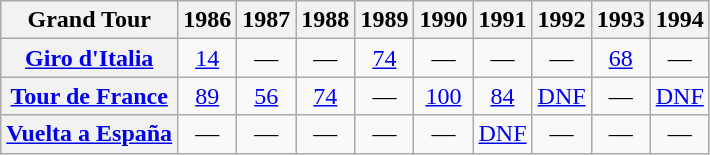<table class="wikitable plainrowheaders">
<tr>
<th>Grand Tour</th>
<th scope="col">1986</th>
<th scope="col">1987</th>
<th scope="col">1988</th>
<th scope="col">1989</th>
<th scope="col">1990</th>
<th scope="col">1991</th>
<th scope="col">1992</th>
<th scope="col">1993</th>
<th scope="col">1994</th>
</tr>
<tr style="text-align:center;">
<th scope="row"> <a href='#'>Giro d'Italia</a></th>
<td style="text-align:center;"><a href='#'>14</a></td>
<td>—</td>
<td>—</td>
<td style="text-align:center;"><a href='#'>74</a></td>
<td>—</td>
<td>—</td>
<td>—</td>
<td style="text-align:center;"><a href='#'>68</a></td>
<td>—</td>
</tr>
<tr style="text-align:center;">
<th scope="row"> <a href='#'>Tour de France</a></th>
<td style="text-align:center;"><a href='#'>89</a></td>
<td style="text-align:center;"><a href='#'>56</a></td>
<td style="text-align:center;"><a href='#'>74</a></td>
<td>—</td>
<td style="text-align:center;"><a href='#'>100</a></td>
<td style="text-align:center;"><a href='#'>84</a></td>
<td style="text-align:center;"><a href='#'>DNF</a></td>
<td>—</td>
<td style="text-align:center;"><a href='#'>DNF</a></td>
</tr>
<tr style="text-align:center;">
<th scope="row"> <a href='#'>Vuelta a España</a></th>
<td>—</td>
<td>—</td>
<td>—</td>
<td>—</td>
<td>—</td>
<td style="text-align:center;"><a href='#'>DNF</a></td>
<td>—</td>
<td>—</td>
<td>—</td>
</tr>
</table>
